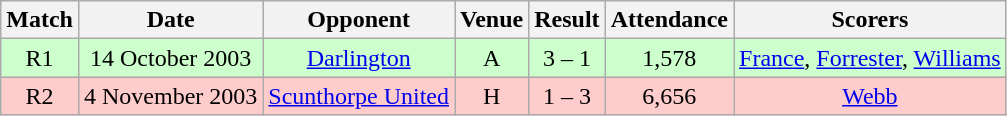<table class="wikitable" style="font-size:100%; text-align:center">
<tr>
<th>Match</th>
<th>Date</th>
<th>Opponent</th>
<th>Venue</th>
<th>Result</th>
<th>Attendance</th>
<th>Scorers</th>
</tr>
<tr style="background: #CCFFCC;">
<td>R1</td>
<td>14 October 2003</td>
<td><a href='#'>Darlington</a></td>
<td>A</td>
<td>3 – 1</td>
<td>1,578</td>
<td><a href='#'>France</a>, <a href='#'>Forrester</a>, <a href='#'>Williams</a></td>
</tr>
<tr style="background: #FFCCCC;">
<td>R2</td>
<td>4 November 2003</td>
<td><a href='#'>Scunthorpe United</a></td>
<td>H</td>
<td>1 – 3</td>
<td>6,656</td>
<td><a href='#'>Webb</a></td>
</tr>
</table>
